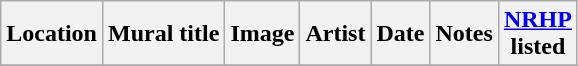<table class="wikitable sortable">
<tr>
<th>Location</th>
<th>Mural title</th>
<th>Image</th>
<th>Artist</th>
<th>Date</th>
<th>Notes</th>
<th><a href='#'>NRHP</a><br>listed</th>
</tr>
<tr>
</tr>
</table>
